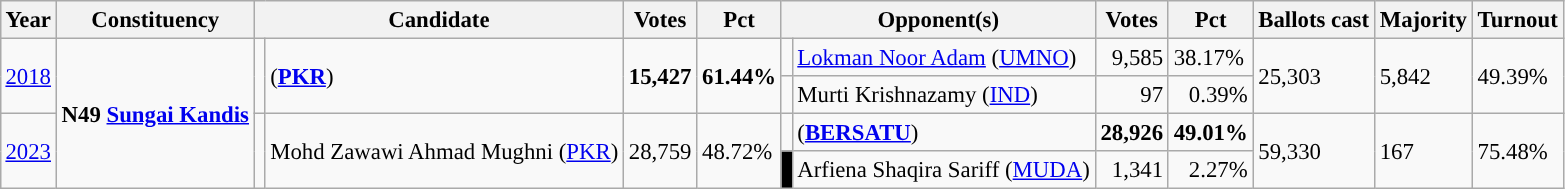<table class="wikitable" style="margin:0.5em ; font-size:95%">
<tr>
<th>Year</th>
<th>Constituency</th>
<th colspan="2">Candidate</th>
<th>Votes</th>
<th>Pct</th>
<th colspan="2">Opponent(s)</th>
<th>Votes</th>
<th>Pct</th>
<th>Ballots cast</th>
<th>Majority</th>
<th>Turnout</th>
</tr>
<tr>
<td rowspan="2"><a href='#'>2018</a></td>
<td rowspan="5"><strong>N49 <a href='#'>Sungai Kandis</a></strong></td>
<td rowspan="2" ></td>
<td rowspan="2"> (<a href='#'><strong>PKR</strong></a>)</td>
<td rowspan="2" style="text-align:right;"><strong>15,427</strong></td>
<td rowspan="2"><strong>61.44%</strong></td>
<td></td>
<td><a href='#'>Lokman Noor Adam</a> (<a href='#'>UMNO</a>)</td>
<td style="text-align:right;">9,585</td>
<td>38.17%</td>
<td rowspan="2">25,303</td>
<td rowspan="2">5,842</td>
<td rowspan="2">49.39%</td>
</tr>
<tr>
<td></td>
<td>Murti Krishnazamy (<a href='#'>IND</a>)</td>
<td style="text-align:right;">97</td>
<td style="text-align:right;">0.39%</td>
</tr>
<tr>
<td rowspan=2><a href='#'>2023</a></td>
<td rowspan=2 ></td>
<td rowspan=2>Mohd Zawawi Ahmad Mughni (<a href='#'>PKR</a>)</td>
<td rowspan=2 align=right>28,759</td>
<td rowspan=2>48.72%</td>
<td></td>
<td> (<a href='#'><strong>BERSATU</strong></a>)</td>
<td align=right><strong>28,926</strong></td>
<td><strong>49.01%</strong></td>
<td rowspan=2>59,330</td>
<td rowspan=2>167</td>
<td rowspan=2>75.48%</td>
</tr>
<tr>
<td bgcolor="black"></td>
<td>Arfiena Shaqira Sariff (<a href='#'>MUDA</a>)</td>
<td align=right>1,341</td>
<td align=right>2.27%</td>
</tr>
</table>
